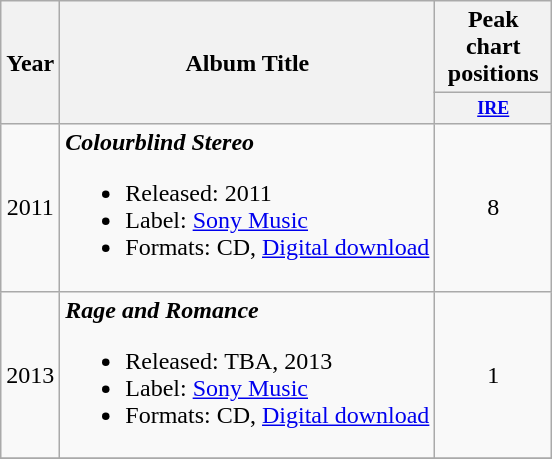<table class="wikitable">
<tr>
<th rowspan="2">Year</th>
<th rowspan="2">Album Title</th>
<th colspan="1">Peak chart positions</th>
</tr>
<tr>
<th style="width:6em;text-align:center;font-size:75%;"><a href='#'>IRE</a></th>
</tr>
<tr>
<td style="text-align:center;">2011</td>
<td><strong><em>Colourblind Stereo</em></strong><br><ul><li>Released: 2011</li><li>Label: <a href='#'>Sony Music</a></li><li>Formats: CD, <a href='#'>Digital download</a></li></ul></td>
<td style="text-align:center;">8</td>
</tr>
<tr>
<td style="text-align:center;">2013</td>
<td><strong><em>Rage and Romance</em></strong><br><ul><li>Released: TBA, 2013</li><li>Label: <a href='#'>Sony Music</a></li><li>Formats: CD, <a href='#'>Digital download</a></li></ul></td>
<td style="text-align:center;">1</td>
</tr>
<tr>
</tr>
</table>
